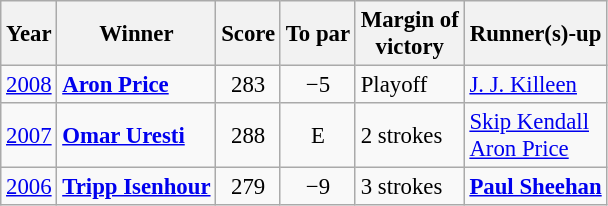<table class=wikitable style=font-size:95%>
<tr>
<th>Year</th>
<th>Winner</th>
<th>Score</th>
<th>To par</th>
<th>Margin of<br>victory</th>
<th>Runner(s)-up</th>
</tr>
<tr>
<td><a href='#'>2008</a></td>
<td> <strong><a href='#'>Aron Price</a></strong></td>
<td align=center>283</td>
<td align=center>−5</td>
<td>Playoff</td>
<td> <a href='#'>J. J. Killeen</a></td>
</tr>
<tr>
<td><a href='#'>2007</a></td>
<td> <strong><a href='#'>Omar Uresti</a></strong></td>
<td align=center>288</td>
<td align=center>E</td>
<td>2 strokes</td>
<td> <a href='#'>Skip Kendall</a><br> <a href='#'>Aron Price</a></td>
</tr>
<tr>
<td><a href='#'>2006</a></td>
<td> <strong><a href='#'>Tripp Isenhour</a></strong></td>
<td align=center>279</td>
<td align=center>−9</td>
<td>3 strokes</td>
<td> <strong><a href='#'>Paul Sheehan</a></strong></td>
</tr>
</table>
